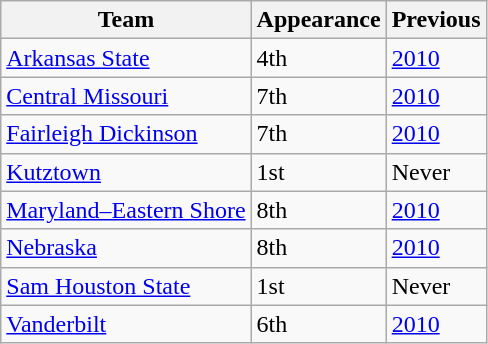<table class="wikitable sortable">
<tr>
<th>Team</th>
<th>Appearance</th>
<th>Previous</th>
</tr>
<tr>
<td><a href='#'>Arkansas State</a></td>
<td>4th</td>
<td><a href='#'>2010</a></td>
</tr>
<tr>
<td><a href='#'>Central Missouri</a></td>
<td>7th</td>
<td><a href='#'>2010</a></td>
</tr>
<tr>
<td><a href='#'>Fairleigh Dickinson</a></td>
<td>7th</td>
<td><a href='#'>2010</a></td>
</tr>
<tr>
<td><a href='#'>Kutztown</a></td>
<td>1st</td>
<td>Never</td>
</tr>
<tr>
<td><a href='#'>Maryland–Eastern Shore</a></td>
<td>8th</td>
<td><a href='#'>2010</a></td>
</tr>
<tr>
<td><a href='#'>Nebraska</a></td>
<td>8th</td>
<td><a href='#'>2010</a></td>
</tr>
<tr>
<td><a href='#'>Sam Houston State</a></td>
<td>1st</td>
<td>Never</td>
</tr>
<tr>
<td><a href='#'>Vanderbilt</a></td>
<td>6th</td>
<td><a href='#'>2010</a></td>
</tr>
</table>
